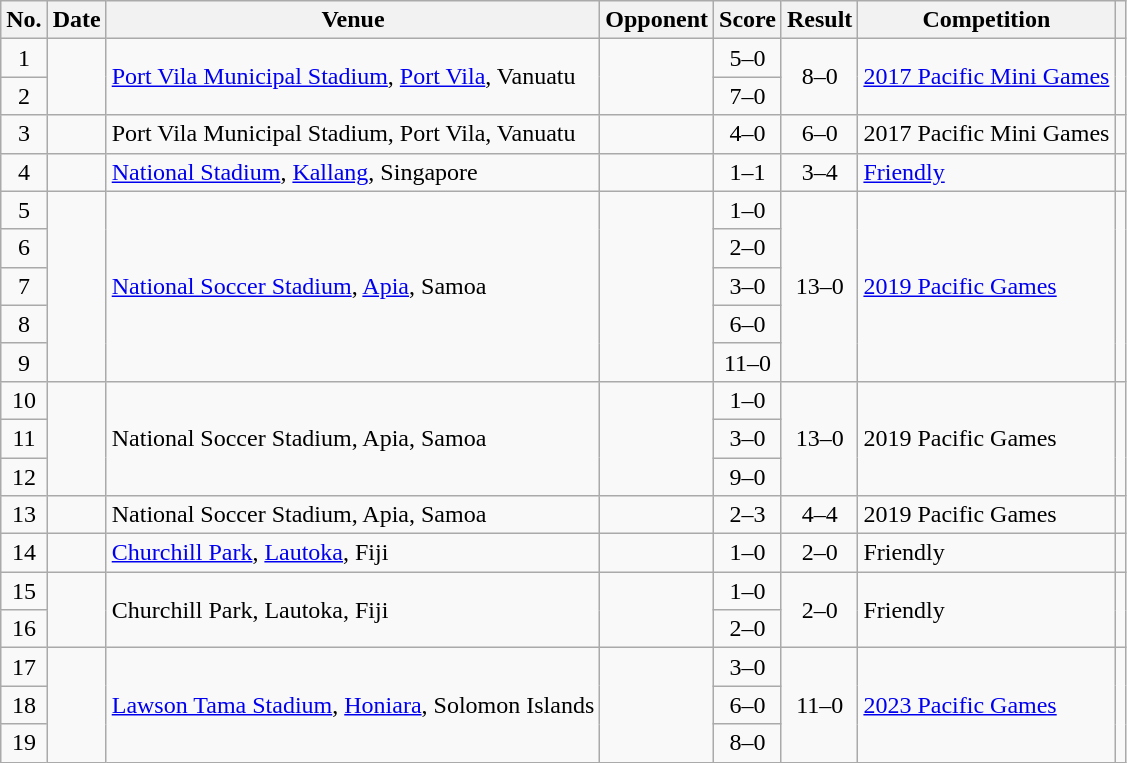<table class="wikitable sortable">
<tr>
<th scope="col">No.</th>
<th scope="col">Date</th>
<th scope="col">Venue</th>
<th scope="col">Opponent</th>
<th scope="col">Score</th>
<th scope="col">Result</th>
<th scope="col">Competition</th>
<th scope="col" class="unsortable"></th>
</tr>
<tr>
<td style="text-align:center">1</td>
<td rowspan="2"></td>
<td rowspan="2"><a href='#'>Port Vila Municipal Stadium</a>, <a href='#'>Port Vila</a>, Vanuatu</td>
<td rowspan="2"></td>
<td style="text-align:center">5–0</td>
<td rowspan="2" style="text-align:center">8–0</td>
<td rowspan="2"><a href='#'>2017 Pacific Mini Games</a></td>
<td rowspan="2"></td>
</tr>
<tr>
<td style="text-align:center">2</td>
<td style="text-align:center">7–0</td>
</tr>
<tr>
<td style="text-align:center">3</td>
<td></td>
<td>Port Vila Municipal Stadium, Port Vila, Vanuatu</td>
<td></td>
<td style="text-align:center">4–0</td>
<td style="text-align:center">6–0</td>
<td>2017 Pacific Mini Games</td>
<td></td>
</tr>
<tr>
<td style="text-align:center">4</td>
<td></td>
<td><a href='#'>National Stadium</a>, <a href='#'>Kallang</a>, Singapore</td>
<td></td>
<td style="text-align:center">1–1</td>
<td style="text-align:center">3–4</td>
<td><a href='#'>Friendly</a></td>
<td></td>
</tr>
<tr>
<td style="text-align:center">5</td>
<td rowspan="5"></td>
<td rowspan="5"><a href='#'>National Soccer Stadium</a>, <a href='#'>Apia</a>, Samoa</td>
<td rowspan="5"></td>
<td style="text-align:center">1–0</td>
<td rowspan="5" style="text-align:center">13–0</td>
<td rowspan="5"><a href='#'>2019 Pacific Games</a></td>
<td rowspan="5"></td>
</tr>
<tr>
<td style="text-align:center">6</td>
<td style="text-align:center">2–0</td>
</tr>
<tr>
<td style="text-align:center">7</td>
<td style="text-align:center">3–0</td>
</tr>
<tr>
<td style="text-align:center">8</td>
<td style="text-align:center">6–0</td>
</tr>
<tr>
<td style="text-align:center">9</td>
<td style="text-align:center">11–0</td>
</tr>
<tr>
<td style="text-align:center">10</td>
<td rowspan="3"></td>
<td rowspan="3">National Soccer Stadium, Apia, Samoa</td>
<td rowspan="3"></td>
<td style="text-align:center">1–0</td>
<td rowspan="3" style="text-align:center">13–0</td>
<td rowspan="3">2019 Pacific Games</td>
<td rowspan="3"></td>
</tr>
<tr>
<td style="text-align:center">11</td>
<td style="text-align:center">3–0</td>
</tr>
<tr>
<td style="text-align:center">12</td>
<td style="text-align:center">9–0</td>
</tr>
<tr>
<td style="text-align:center">13</td>
<td></td>
<td>National Soccer Stadium, Apia, Samoa</td>
<td></td>
<td style="text-align:center">2–3</td>
<td style="text-align:center">4–4</td>
<td>2019 Pacific Games</td>
<td></td>
</tr>
<tr>
<td style="text-align:center">14</td>
<td></td>
<td><a href='#'>Churchill Park</a>, <a href='#'>Lautoka</a>, Fiji</td>
<td></td>
<td style="text-align:center">1–0</td>
<td style="text-align:center">2–0</td>
<td>Friendly</td>
<td></td>
</tr>
<tr>
<td style="text-align:center">15</td>
<td rowspan="2"></td>
<td rowspan="2">Churchill Park, Lautoka, Fiji</td>
<td rowspan="2"></td>
<td style="text-align:center">1–0</td>
<td rowspan="2" style="text-align:center">2–0</td>
<td rowspan="2">Friendly</td>
<td rowspan="2"></td>
</tr>
<tr>
<td style="text-align:center">16</td>
<td style="text-align:center">2–0</td>
</tr>
<tr>
<td style="text-align:center">17</td>
<td rowspan="3"></td>
<td rowspan="3"><a href='#'>Lawson Tama Stadium</a>, <a href='#'>Honiara</a>, Solomon Islands</td>
<td rowspan="3"></td>
<td style="text-align:center">3–0</td>
<td rowspan="3" style="text-align:center">11–0</td>
<td rowspan="3"><a href='#'>2023 Pacific Games</a></td>
<td rowspan="3"></td>
</tr>
<tr>
<td style="text-align:center">18</td>
<td style="text-align:center">6–0</td>
</tr>
<tr>
<td style="text-align:center">19</td>
<td style="text-align:center">8–0</td>
</tr>
</table>
